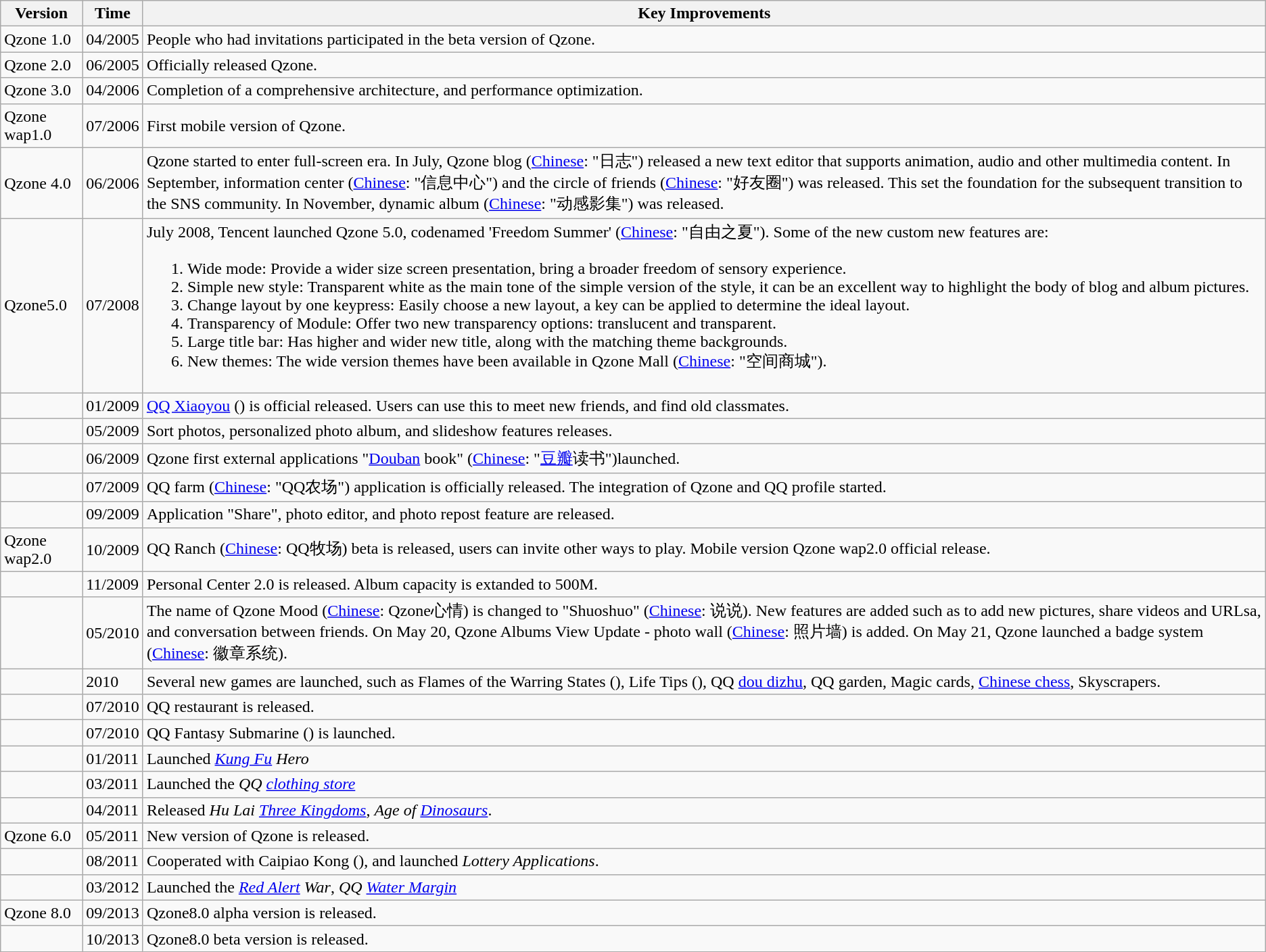<table class="wikitable">
<tr>
<th>Version</th>
<th>Time</th>
<th>Key Improvements</th>
</tr>
<tr>
<td>Qzone 1.0</td>
<td>04/2005</td>
<td>People who had invitations participated in the beta version of Qzone.</td>
</tr>
<tr>
<td>Qzone 2.0</td>
<td>06/2005</td>
<td>Officially released Qzone.</td>
</tr>
<tr>
<td>Qzone 3.0</td>
<td>04/2006</td>
<td>Completion of a comprehensive architecture, and performance optimization.</td>
</tr>
<tr>
<td>Qzone wap1.0</td>
<td>07/2006</td>
<td>First mobile version of Qzone.</td>
</tr>
<tr>
<td>Qzone 4.0</td>
<td>06/2006</td>
<td>Qzone started to enter full-screen era. In July, Qzone blog (<a href='#'>Chinese</a>: "日志") released a new text editor that supports animation, audio and other multimedia content. In September, information center (<a href='#'>Chinese</a>: "信息中心") and the circle of friends (<a href='#'>Chinese</a>: "好友圈") was released. This set the foundation for the subsequent transition to the SNS community. In November, dynamic album (<a href='#'>Chinese</a>: "动感影集") was released.</td>
</tr>
<tr>
<td>Qzone5.0</td>
<td>07/2008</td>
<td>July 2008, Tencent launched Qzone 5.0, codenamed 'Freedom Summer' (<a href='#'>Chinese</a>: "自由之夏"). Some of the new custom new features are:<br><ol><li>Wide mode: Provide a wider size screen presentation, bring a broader freedom of sensory experience.</li><li>Simple new style: Transparent white as the main tone of the simple version of the style, it can be an excellent way to highlight the body of blog and album pictures.</li><li>Change layout by one keypress: Easily choose a new layout, a key can be applied to determine the ideal layout.</li><li>Transparency of Module: Offer two new transparency options: translucent and transparent.</li><li>Large title bar: Has higher and wider new title, along with the matching theme backgrounds.</li><li>New themes: The wide version themes have been  available in Qzone Mall (<a href='#'>Chinese</a>: "空间商城").</li></ol></td>
</tr>
<tr>
<td></td>
<td>01/2009</td>
<td><a href='#'>QQ Xiaoyou</a> () is official released. Users can use this to meet new friends, and find old classmates.</td>
</tr>
<tr>
<td></td>
<td>05/2009</td>
<td>Sort photos, personalized photo album, and slideshow features releases.</td>
</tr>
<tr>
<td></td>
<td>06/2009</td>
<td>Qzone first external applications "<a href='#'>Douban</a> book" (<a href='#'>Chinese</a>: "<a href='#'>豆瓣</a>读书")launched.</td>
</tr>
<tr>
<td></td>
<td>07/2009</td>
<td>QQ farm (<a href='#'>Chinese</a>: "QQ农场") application is officially released. The integration of Qzone and QQ profile started.</td>
</tr>
<tr>
<td></td>
<td>09/2009</td>
<td>Application "Share", photo editor, and photo repost feature are released.</td>
</tr>
<tr>
<td>Qzone wap2.0</td>
<td>10/2009</td>
<td>QQ Ranch (<a href='#'>Chinese</a>: QQ牧场) beta is released, users can invite other ways to play. Mobile version Qzone wap2.0 official release.</td>
</tr>
<tr>
<td></td>
<td>11/2009</td>
<td>Personal Center 2.0 is released. Album capacity is extanded to 500M.</td>
</tr>
<tr>
<td></td>
<td>05/2010</td>
<td>The name of Qzone Mood (<a href='#'>Chinese</a>: Qzone心情) is changed to "Shuoshuo" (<a href='#'>Chinese</a>: 说说). New features are added such as to add new pictures, share videos and URLsa, and conversation between friends. On May 20, Qzone Albums View Update - photo wall (<a href='#'>Chinese</a>: 照片墙) is added. On May 21, Qzone launched a badge system (<a href='#'>Chinese</a>: 徽章系统).</td>
</tr>
<tr>
<td></td>
<td>2010</td>
<td>Several new games are launched, such as Flames of the Warring States (), Life Tips (), QQ <a href='#'>dou dizhu</a>, QQ garden, Magic cards, <a href='#'>Chinese chess</a>, Skyscrapers.</td>
</tr>
<tr>
<td></td>
<td>07/2010</td>
<td>QQ restaurant is released.</td>
</tr>
<tr>
<td></td>
<td>07/2010</td>
<td>QQ Fantasy Submarine () is launched.</td>
</tr>
<tr>
<td></td>
<td>01/2011</td>
<td>Launched <em><a href='#'>Kung Fu</a> Hero</em></td>
</tr>
<tr>
<td></td>
<td>03/2011</td>
<td>Launched the <em>QQ <a href='#'>clothing store</a></em></td>
</tr>
<tr>
<td></td>
<td>04/2011</td>
<td>Released <em>Hu Lai <a href='#'>Three Kingdoms</a></em>, <em>Age of <a href='#'>Dinosaurs</a></em>.</td>
</tr>
<tr>
<td>Qzone 6.0</td>
<td>05/2011</td>
<td>New version of Qzone is released.</td>
</tr>
<tr>
<td></td>
<td>08/2011</td>
<td>Cooperated with Caipiao Kong (), and launched <em>Lottery Applications</em>.</td>
</tr>
<tr>
<td></td>
<td>03/2012</td>
<td>Launched the <em><a href='#'>Red Alert</a> War</em>, <em>QQ <a href='#'>Water Margin</a></em></td>
</tr>
<tr>
<td>Qzone 8.0</td>
<td>09/2013</td>
<td>Qzone8.0 alpha version is released.</td>
</tr>
<tr>
<td></td>
<td>10/2013</td>
<td>Qzone8.0 beta version is released.</td>
</tr>
</table>
